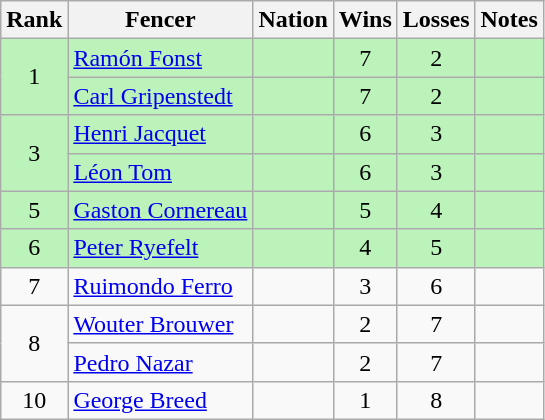<table class="wikitable sortable" style="text-align: center;">
<tr>
<th>Rank</th>
<th>Fencer</th>
<th>Nation</th>
<th>Wins</th>
<th>Losses</th>
<th>Notes</th>
</tr>
<tr bgcolor=bbf3bb>
<td rowspan=2>1</td>
<td align=left><a href='#'>Ramón Fonst</a></td>
<td align=left></td>
<td>7</td>
<td>2</td>
<td></td>
</tr>
<tr bgcolor=bbf3bb>
<td align=left><a href='#'>Carl Gripenstedt</a></td>
<td align=left></td>
<td>7</td>
<td>2</td>
<td></td>
</tr>
<tr bgcolor=bbf3bb>
<td rowspan=2>3</td>
<td align=left><a href='#'>Henri Jacquet</a></td>
<td align=left></td>
<td>6</td>
<td>3</td>
<td></td>
</tr>
<tr bgcolor=bbf3bb>
<td align=left><a href='#'>Léon Tom</a></td>
<td align=left></td>
<td>6</td>
<td>3</td>
<td></td>
</tr>
<tr bgcolor=bbf3bb>
<td>5</td>
<td align=left><a href='#'>Gaston Cornereau</a></td>
<td align=left></td>
<td>5</td>
<td>4</td>
<td></td>
</tr>
<tr bgcolor=bbf3bb>
<td>6</td>
<td align=left><a href='#'>Peter Ryefelt</a></td>
<td align=left></td>
<td>4</td>
<td>5</td>
<td></td>
</tr>
<tr>
<td>7</td>
<td align=left><a href='#'>Ruimondo Ferro</a></td>
<td align=left></td>
<td>3</td>
<td>6</td>
<td></td>
</tr>
<tr>
<td rowspan=2>8</td>
<td align=left><a href='#'>Wouter Brouwer</a></td>
<td align=left></td>
<td>2</td>
<td>7</td>
<td></td>
</tr>
<tr>
<td align=left><a href='#'>Pedro Nazar</a></td>
<td align=left></td>
<td>2</td>
<td>7</td>
<td></td>
</tr>
<tr>
<td>10</td>
<td align=left><a href='#'>George Breed</a></td>
<td align=left></td>
<td>1</td>
<td>8</td>
<td></td>
</tr>
</table>
